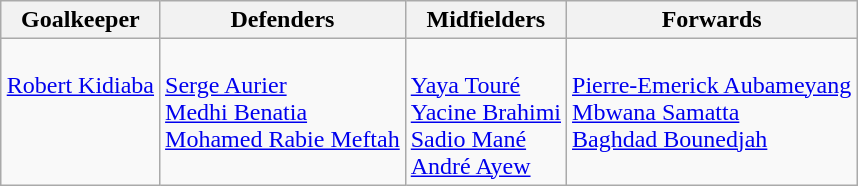<table class="wikitable" style="margin:0 auto">
<tr>
<th>Goalkeeper</th>
<th>Defenders</th>
<th>Midfielders</th>
<th>Forwards</th>
</tr>
<tr>
<td align=left valign=top><br> <a href='#'>Robert Kidiaba</a></td>
<td align=left valign=top><br> <a href='#'>Serge Aurier</a><br>
 <a href='#'>Medhi Benatia</a><br>
 <a href='#'>Mohamed Rabie Meftah</a></td>
<td align=left valign=top><br> <a href='#'>Yaya Touré</a><br>
 <a href='#'>Yacine Brahimi</a><br>
 <a href='#'>Sadio Mané</a><br>
 <a href='#'>André Ayew</a></td>
<td align=left valign=top><br> <a href='#'>Pierre-Emerick Aubameyang</a><br>
 <a href='#'>Mbwana Samatta</a><br>
 <a href='#'>Baghdad Bounedjah</a></td>
</tr>
</table>
